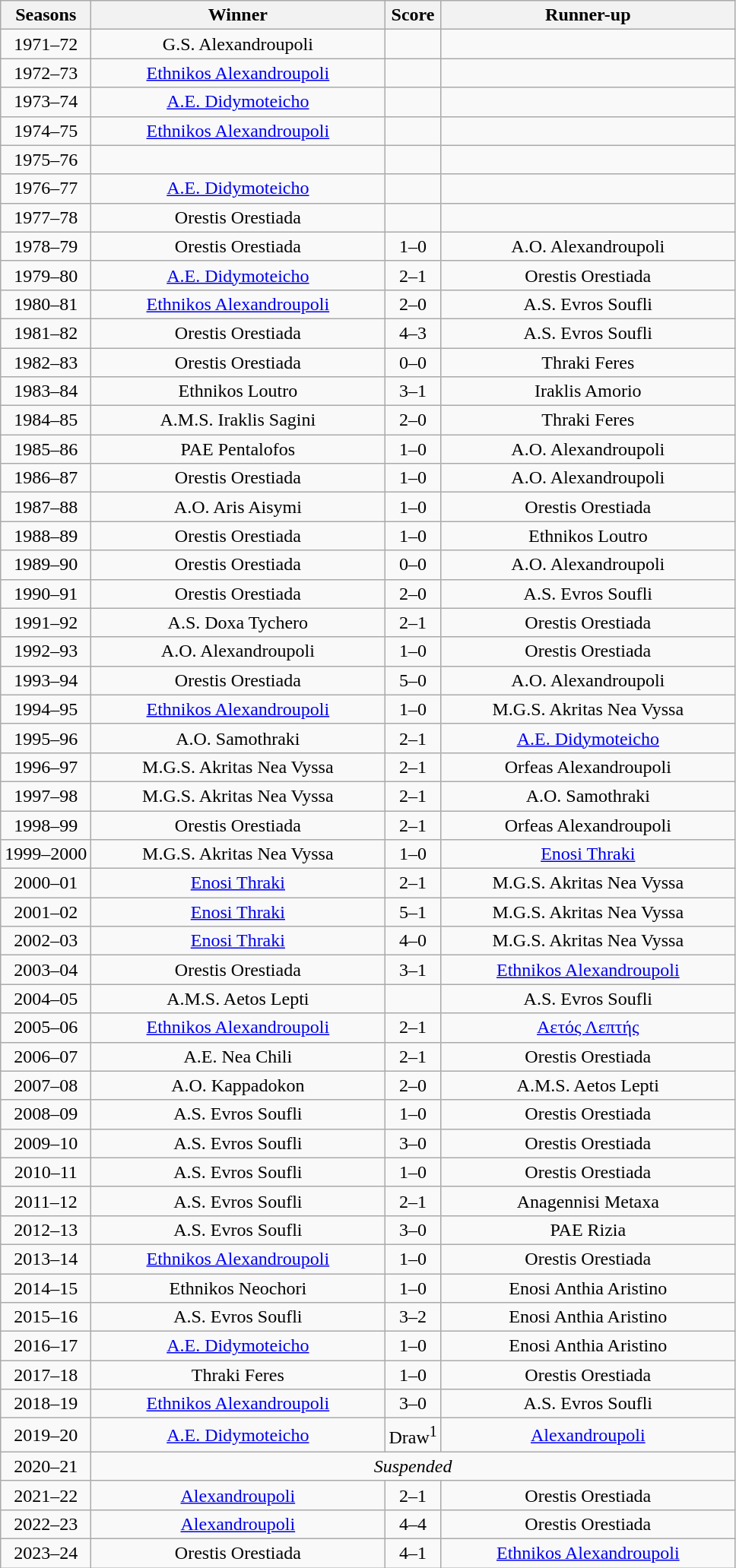<table class="wikitable" style="text-align:center;margin-left:1em;">
<tr>
<th>Seasons</th>
<th width="250">Winner</th>
<th>Score</th>
<th width="250">Runner-up</th>
</tr>
<tr>
<td>1971–72</td>
<td>G.S. Alexandroupoli</td>
<td></td>
<td></td>
</tr>
<tr>
<td>1972–73</td>
<td><a href='#'>Ethnikos Alexandroupoli</a></td>
<td></td>
<td></td>
</tr>
<tr>
<td>1973–74</td>
<td><a href='#'>A.E. Didymoteicho</a></td>
<td></td>
<td></td>
</tr>
<tr>
<td>1974–75</td>
<td><a href='#'>Ethnikos Alexandroupoli</a></td>
<td></td>
<td></td>
</tr>
<tr>
<td>1975–76</td>
<td></td>
<td></td>
<td></td>
</tr>
<tr>
<td>1976–77</td>
<td><a href='#'>A.E. Didymoteicho</a></td>
<td></td>
<td></td>
</tr>
<tr>
<td>1977–78</td>
<td>Orestis Orestiada</td>
<td></td>
<td></td>
</tr>
<tr>
<td>1978–79</td>
<td>Orestis Orestiada</td>
<td>1–0</td>
<td>A.O. Alexandroupoli</td>
</tr>
<tr>
<td>1979–80</td>
<td><a href='#'>A.E. Didymoteicho</a></td>
<td>2–1</td>
<td>Orestis Orestiada</td>
</tr>
<tr>
<td>1980–81</td>
<td><a href='#'>Ethnikos Alexandroupoli</a></td>
<td>2–0</td>
<td>A.S. Evros Soufli</td>
</tr>
<tr>
<td>1981–82</td>
<td>Orestis Orestiada</td>
<td>4–3</td>
<td>A.S. Evros Soufli</td>
</tr>
<tr>
<td>1982–83</td>
<td>Orestis Orestiada</td>
<td>0–0  </td>
<td>Thraki Feres</td>
</tr>
<tr>
<td>1983–84</td>
<td>Ethnikos Loutro</td>
<td>3–1</td>
<td>Iraklis Amorio</td>
</tr>
<tr>
<td>1984–85</td>
<td>A.M.S. Iraklis Sagini</td>
<td>2–0</td>
<td>Thraki Feres</td>
</tr>
<tr>
<td>1985–86</td>
<td>PAE Pentalofos</td>
<td>1–0</td>
<td>A.O. Alexandroupoli</td>
</tr>
<tr>
<td>1986–87</td>
<td>Orestis Orestiada</td>
<td>1–0</td>
<td>A.O. Alexandroupoli</td>
</tr>
<tr>
<td>1987–88</td>
<td>A.O. Aris Aisymi</td>
<td>1–0</td>
<td>Orestis Orestiada</td>
</tr>
<tr>
<td>1988–89</td>
<td>Orestis Orestiada</td>
<td>1–0</td>
<td>Ethnikos Loutro</td>
</tr>
<tr>
<td>1989–90</td>
<td>Orestis Orestiada</td>
<td>0–0  </td>
<td>A.O. Alexandroupoli</td>
</tr>
<tr>
<td>1990–91</td>
<td>Orestis Orestiada</td>
<td>2–0</td>
<td>A.S. Evros Soufli</td>
</tr>
<tr>
<td>1991–92</td>
<td>A.S. Doxa Tychero</td>
<td>2–1</td>
<td>Orestis Orestiada</td>
</tr>
<tr>
<td>1992–93</td>
<td>A.O. Alexandroupoli</td>
<td>1–0</td>
<td>Orestis Orestiada</td>
</tr>
<tr>
<td>1993–94</td>
<td>Orestis Orestiada</td>
<td>5–0</td>
<td>A.O. Alexandroupoli</td>
</tr>
<tr>
<td>1994–95</td>
<td><a href='#'>Ethnikos Alexandroupoli</a></td>
<td>1–0</td>
<td>M.G.S. Akritas Nea Vyssa</td>
</tr>
<tr>
<td>1995–96</td>
<td>A.O. Samothraki</td>
<td>2–1</td>
<td><a href='#'>A.E. Didymoteicho</a></td>
</tr>
<tr>
<td>1996–97</td>
<td>M.G.S. Akritas Nea Vyssa</td>
<td>2–1</td>
<td>Orfeas Alexandroupoli</td>
</tr>
<tr>
<td>1997–98</td>
<td>M.G.S. Akritas Nea Vyssa</td>
<td>2–1</td>
<td>A.O. Samothraki</td>
</tr>
<tr>
<td>1998–99</td>
<td>Orestis Orestiada</td>
<td>2–1</td>
<td>Orfeas Alexandroupoli</td>
</tr>
<tr>
<td>1999–2000</td>
<td>M.G.S. Akritas Nea Vyssa</td>
<td>1–0</td>
<td><a href='#'>Enosi Thraki</a></td>
</tr>
<tr>
<td>2000–01</td>
<td><a href='#'>Enosi Thraki</a></td>
<td>2–1</td>
<td>M.G.S. Akritas Nea Vyssa</td>
</tr>
<tr>
<td>2001–02</td>
<td><a href='#'>Enosi Thraki</a></td>
<td>5–1</td>
<td>M.G.S. Akritas Nea Vyssa</td>
</tr>
<tr>
<td>2002–03</td>
<td><a href='#'>Enosi Thraki</a></td>
<td>4–0</td>
<td>M.G.S. Akritas Nea Vyssa</td>
</tr>
<tr>
<td>2003–04</td>
<td>Orestis Orestiada</td>
<td>3–1 </td>
<td><a href='#'>Ethnikos Alexandroupoli</a></td>
</tr>
<tr>
<td>2004–05</td>
<td>A.M.S. Aetos Lepti</td>
<td></td>
<td>A.S. Evros Soufli</td>
</tr>
<tr>
<td>2005–06</td>
<td><a href='#'>Ethnikos Alexandroupoli</a></td>
<td>2–1</td>
<td><a href='#'>Αετός Λεπτής</a></td>
</tr>
<tr>
<td>2006–07</td>
<td>A.E. Nea Chili</td>
<td>2–1</td>
<td>Orestis Orestiada</td>
</tr>
<tr>
<td>2007–08</td>
<td>A.O. Kappadokon</td>
<td>2–0</td>
<td>A.M.S. Aetos Lepti</td>
</tr>
<tr>
<td>2008–09</td>
<td>A.S. Evros Soufli</td>
<td>1–0</td>
<td>Orestis Orestiada</td>
</tr>
<tr>
<td>2009–10</td>
<td>A.S. Evros Soufli</td>
<td>3–0</td>
<td>Orestis Orestiada</td>
</tr>
<tr>
<td>2010–11</td>
<td>A.S. Evros Soufli</td>
<td>1–0</td>
<td>Orestis Orestiada</td>
</tr>
<tr>
<td>2011–12</td>
<td>A.S. Evros Soufli</td>
<td>2–1</td>
<td>Anagennisi Metaxa</td>
</tr>
<tr>
<td>2012–13</td>
<td>A.S. Evros Soufli</td>
<td>3–0</td>
<td>PAE Rizia</td>
</tr>
<tr>
<td>2013–14</td>
<td><a href='#'>Ethnikos Alexandroupoli</a></td>
<td>1–0</td>
<td>Orestis Orestiada</td>
</tr>
<tr>
<td>2014–15</td>
<td>Ethnikos Neochori</td>
<td>1–0</td>
<td>Enosi Anthia Aristino</td>
</tr>
<tr>
<td>2015–16</td>
<td>A.S. Evros Soufli</td>
<td>3–2</td>
<td>Enosi Anthia Aristino</td>
</tr>
<tr>
<td>2016–17</td>
<td><a href='#'>A.E. Didymoteicho</a></td>
<td>1–0</td>
<td>Enosi Anthia Aristino</td>
</tr>
<tr>
<td>2017–18</td>
<td>Thraki Feres</td>
<td>1–0 </td>
<td>Orestis Orestiada</td>
</tr>
<tr>
<td>2018–19</td>
<td><a href='#'>Ethnikos Alexandroupoli</a></td>
<td>3–0</td>
<td>A.S. Evros Soufli</td>
</tr>
<tr>
<td>2019–20</td>
<td><a href='#'>A.E. Didymoteicho</a></td>
<td>Draw<sup>1</sup></td>
<td><a href='#'>Alexandroupoli</a></td>
</tr>
<tr>
<td>2020–21</td>
<td colspan=3><em>Suspended</em></td>
</tr>
<tr>
<td>2021–22</td>
<td><a href='#'>Alexandroupoli</a></td>
<td>2–1</td>
<td>Orestis Orestiada</td>
</tr>
<tr>
<td>2022–23</td>
<td><a href='#'>Alexandroupoli</a></td>
<td>4–4  </td>
<td>Orestis Orestiada</td>
</tr>
<tr>
<td>2023–24</td>
<td>Orestis Orestiada</td>
<td>4–1</td>
<td><a href='#'>Ethnikos Alexandroupoli</a></td>
</tr>
</table>
